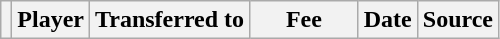<table class="wikitable plainrowheaders sortable">
<tr>
<th></th>
<th scope="col">Player</th>
<th>Transferred to</th>
<th style="width: 65px;">Fee</th>
<th scope="col">Date</th>
<th scope="col">Source</th>
</tr>
</table>
